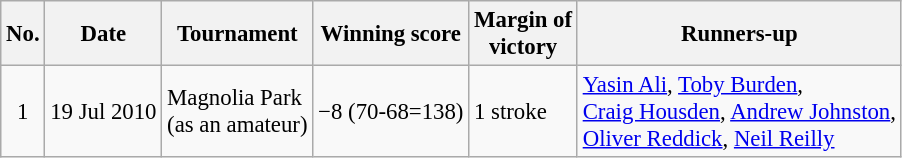<table class="wikitable" style="font-size:95%;">
<tr>
<th>No.</th>
<th>Date</th>
<th>Tournament</th>
<th>Winning score</th>
<th>Margin of<br>victory</th>
<th>Runners-up</th>
</tr>
<tr>
<td align=center>1</td>
<td align=right>19 Jul 2010</td>
<td>Magnolia Park<br>(as an amateur)</td>
<td>−8 (70-68=138)</td>
<td>1 stroke</td>
<td> <a href='#'>Yasin Ali</a>,  <a href='#'>Toby Burden</a>,<br> <a href='#'>Craig Housden</a>,  <a href='#'>Andrew Johnston</a>,<br> <a href='#'>Oliver Reddick</a>,  <a href='#'>Neil Reilly</a></td>
</tr>
</table>
